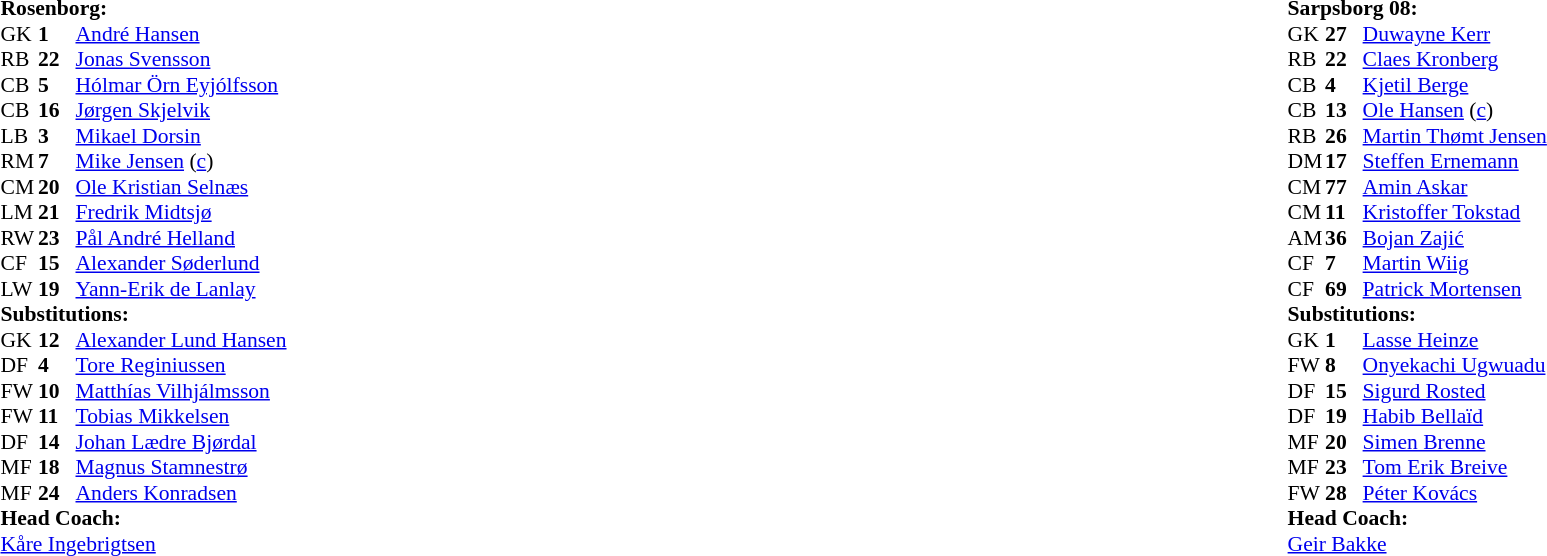<table width=100%>
<tr>
<td valign=top width=50%><br><table style=font-size:90% cellspacing=0 cellpadding=0>
<tr>
<td colspan="4"><strong>Rosenborg:</strong></td>
</tr>
<tr>
<th width=25></th>
<th width=25></th>
</tr>
<tr>
<td>GK</td>
<td><strong>1</strong></td>
<td> <a href='#'>André Hansen</a></td>
</tr>
<tr>
<td>RB</td>
<td><strong>22</strong></td>
<td> <a href='#'>Jonas Svensson</a></td>
</tr>
<tr>
<td>CB</td>
<td><strong>5</strong></td>
<td> <a href='#'>Hólmar Örn Eyjólfsson</a></td>
</tr>
<tr>
<td>CB</td>
<td><strong>16</strong></td>
<td> <a href='#'>Jørgen Skjelvik</a></td>
<td></td>
</tr>
<tr>
<td>LB</td>
<td><strong>3</strong></td>
<td> <a href='#'>Mikael Dorsin</a></td>
<td></td>
<td></td>
</tr>
<tr>
<td>RM</td>
<td><strong>7</strong></td>
<td> <a href='#'>Mike Jensen</a> (<a href='#'>c</a>)</td>
</tr>
<tr>
<td>CM</td>
<td><strong>20</strong></td>
<td> <a href='#'>Ole Kristian Selnæs</a></td>
</tr>
<tr>
<td>LM</td>
<td><strong>21</strong></td>
<td> <a href='#'>Fredrik Midtsjø</a></td>
<td> </td>
<td></td>
</tr>
<tr>
<td>RW</td>
<td><strong>23</strong></td>
<td> <a href='#'>Pål André Helland</a></td>
</tr>
<tr>
<td>CF</td>
<td><strong>15</strong></td>
<td> <a href='#'>Alexander Søderlund</a></td>
<td></td>
</tr>
<tr>
<td>LW</td>
<td><strong>19</strong></td>
<td> <a href='#'>Yann-Erik de Lanlay</a></td>
<td></td>
<td></td>
</tr>
<tr>
<td colspan=3><strong>Substitutions:</strong></td>
</tr>
<tr>
<td>GK</td>
<td><strong>12</strong></td>
<td> <a href='#'>Alexander Lund Hansen</a></td>
</tr>
<tr>
<td>DF</td>
<td><strong>4</strong></td>
<td> <a href='#'>Tore Reginiussen</a></td>
<td></td>
<td></td>
</tr>
<tr>
<td>FW</td>
<td><strong>10</strong></td>
<td> <a href='#'>Matthías Vilhjálmsson</a></td>
</tr>
<tr>
<td>FW</td>
<td><strong>11</strong></td>
<td> <a href='#'>Tobias Mikkelsen</a></td>
</tr>
<tr>
<td>DF</td>
<td><strong>14</strong></td>
<td> <a href='#'>Johan Lædre Bjørdal</a></td>
</tr>
<tr>
<td>MF</td>
<td><strong>18</strong></td>
<td> <a href='#'>Magnus Stamnestrø</a></td>
<td></td>
<td></td>
</tr>
<tr>
<td>MF</td>
<td><strong>24</strong></td>
<td> <a href='#'>Anders Konradsen</a></td>
<td></td>
<td></td>
</tr>
<tr>
<td colspan=3><strong>Head Coach:</strong></td>
</tr>
<tr>
<td colspan=4> <a href='#'>Kåre Ingebrigtsen</a></td>
</tr>
</table>
</td>
<td valign="top" width="50%"><br><table style="font-size: 90%" cellspacing="0" cellpadding="0" align=center>
<tr>
<td colspan="4"><strong>Sarpsborg 08:</strong></td>
</tr>
<tr>
<th width=25></th>
<th width=25></th>
</tr>
<tr>
<td>GK</td>
<td><strong>27</strong></td>
<td> <a href='#'>Duwayne Kerr</a></td>
</tr>
<tr>
<td>RB</td>
<td><strong>22</strong></td>
<td> <a href='#'>Claes Kronberg</a></td>
</tr>
<tr>
<td>CB</td>
<td><strong>4</strong></td>
<td> <a href='#'>Kjetil Berge</a></td>
</tr>
<tr>
<td>CB</td>
<td><strong>13</strong></td>
<td> <a href='#'>Ole Hansen</a> (<a href='#'>c</a>) </td>
<td> </td>
<td></td>
</tr>
<tr>
<td>RB</td>
<td><strong>26</strong></td>
<td> <a href='#'>Martin Thømt Jensen</a></td>
<td></td>
<td></td>
</tr>
<tr>
<td>DM</td>
<td><strong>17</strong></td>
<td> <a href='#'>Steffen Ernemann</a></td>
</tr>
<tr>
<td>CM</td>
<td><strong>77</strong></td>
<td> <a href='#'>Amin Askar</a></td>
<td></td>
</tr>
<tr>
<td>CM</td>
<td><strong>11</strong></td>
<td> <a href='#'>Kristoffer Tokstad</a></td>
</tr>
<tr>
<td>AM</td>
<td><strong>36</strong></td>
<td> <a href='#'>Bojan Zajić</a></td>
</tr>
<tr>
<td>CF</td>
<td><strong>7</strong></td>
<td> <a href='#'>Martin Wiig</a></td>
</tr>
<tr>
<td>CF</td>
<td><strong>69</strong></td>
<td> <a href='#'>Patrick Mortensen</a></td>
<td></td>
<td></td>
</tr>
<tr>
<td colspan=3><strong>Substitutions:</strong></td>
</tr>
<tr>
<td>GK</td>
<td><strong>1</strong></td>
<td> <a href='#'>Lasse Heinze</a></td>
</tr>
<tr>
<td>FW</td>
<td><strong>8</strong></td>
<td> <a href='#'>Onyekachi Ugwuadu</a></td>
<td></td>
<td></td>
</tr>
<tr>
<td>DF</td>
<td><strong>15</strong></td>
<td> <a href='#'>Sigurd Rosted</a></td>
</tr>
<tr>
<td>DF</td>
<td><strong>19</strong></td>
<td> <a href='#'>Habib Bellaïd</a></td>
</tr>
<tr>
<td>MF</td>
<td><strong>20</strong></td>
<td> <a href='#'>Simen Brenne</a></td>
<td></td>
<td></td>
</tr>
<tr>
<td>MF</td>
<td><strong>23</strong></td>
<td> <a href='#'>Tom Erik Breive</a></td>
</tr>
<tr>
<td>FW</td>
<td><strong>28</strong></td>
<td> <a href='#'>Péter Kovács</a></td>
<td></td>
<td></td>
</tr>
<tr>
<td colspan=3><strong>Head Coach:</strong></td>
</tr>
<tr>
<td colspan=4> <a href='#'>Geir Bakke</a></td>
</tr>
</table>
</td>
</tr>
</table>
